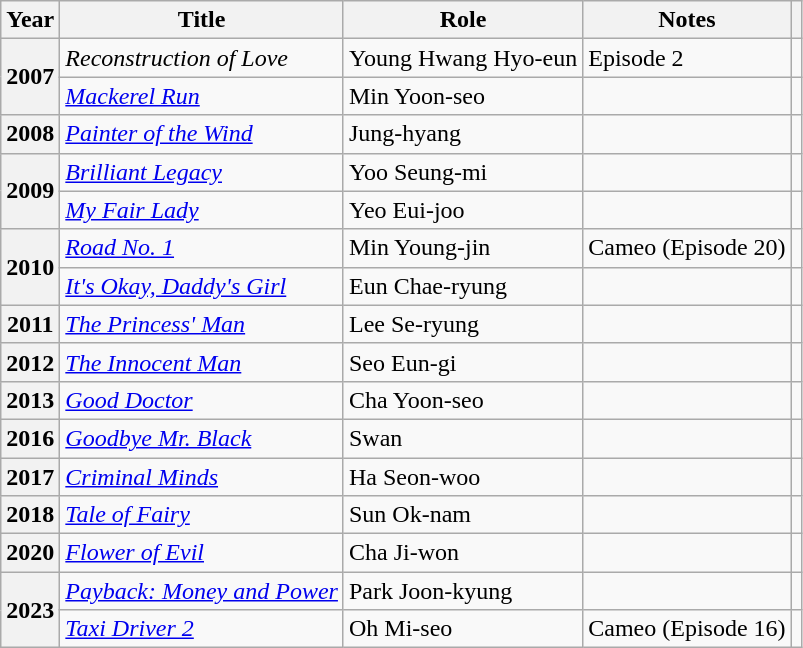<table class="wikitable plainrowheaders sortable">
<tr>
<th scope="col">Year</th>
<th scope="col">Title</th>
<th scope="col">Role</th>
<th scope="col" class="unsortable">Notes</th>
<th scope="col" class="unsortable"></th>
</tr>
<tr>
<th scope="row" rowspan="2">2007</th>
<td><em>Reconstruction of Love</em></td>
<td>Young Hwang Hyo-eun</td>
<td>Episode 2</td>
<td style="text-align:center"></td>
</tr>
<tr>
<td><em><a href='#'>Mackerel Run</a></em></td>
<td>Min Yoon-seo</td>
<td></td>
<td style="text-align:center"></td>
</tr>
<tr>
<th scope="row">2008</th>
<td><em><a href='#'>Painter of the Wind</a></em></td>
<td>Jung-hyang</td>
<td></td>
<td style="text-align:center"></td>
</tr>
<tr>
<th scope="row" rowspan="2">2009</th>
<td><em><a href='#'>Brilliant Legacy</a></em></td>
<td>Yoo Seung-mi</td>
<td></td>
<td style="text-align:center"></td>
</tr>
<tr>
<td><em><a href='#'>My Fair Lady</a></em></td>
<td>Yeo Eui-joo</td>
<td></td>
<td style="text-align:center"></td>
</tr>
<tr>
<th scope="row" rowspan="2">2010</th>
<td><em><a href='#'>Road No. 1</a></em></td>
<td>Min Young-jin</td>
<td>Cameo (Episode 20)</td>
<td style="text-align:center"></td>
</tr>
<tr>
<td><em><a href='#'>It's Okay, Daddy's Girl</a></em></td>
<td>Eun Chae-ryung</td>
<td></td>
<td style="text-align:center"></td>
</tr>
<tr>
<th scope="row">2011</th>
<td><em><a href='#'>The Princess' Man</a></em></td>
<td>Lee Se-ryung</td>
<td></td>
<td style="text-align:center"></td>
</tr>
<tr>
<th scope="row">2012</th>
<td><em><a href='#'>The Innocent Man</a></em></td>
<td>Seo Eun-gi</td>
<td></td>
<td style="text-align:center"></td>
</tr>
<tr>
<th scope="row">2013</th>
<td><em><a href='#'>Good Doctor</a></em></td>
<td>Cha Yoon-seo</td>
<td></td>
<td style="text-align:center"></td>
</tr>
<tr>
<th scope="row">2016</th>
<td><em><a href='#'>Goodbye Mr. Black</a></em></td>
<td>Swan</td>
<td></td>
<td style="text-align:center"></td>
</tr>
<tr>
<th scope="row">2017</th>
<td><em><a href='#'>Criminal Minds</a></em></td>
<td>Ha Seon-woo</td>
<td></td>
<td style="text-align:center"></td>
</tr>
<tr>
<th scope="row">2018</th>
<td><em><a href='#'>Tale of Fairy</a></em></td>
<td>Sun Ok-nam</td>
<td></td>
<td style="text-align:center"></td>
</tr>
<tr>
<th scope="row">2020</th>
<td><em><a href='#'>Flower of Evil</a></em></td>
<td>Cha Ji-won</td>
<td></td>
<td style="text-align:center"></td>
</tr>
<tr>
<th scope="row" rowspan="2">2023</th>
<td><em><a href='#'>Payback: Money and Power</a></em></td>
<td>Park Joon-kyung</td>
<td></td>
<td style="text-align:center"></td>
</tr>
<tr>
<td><em><a href='#'>Taxi Driver 2</a></em></td>
<td>Oh Mi-seo</td>
<td>Cameo (Episode 16)</td>
<td style="text-align:center"></td>
</tr>
</table>
